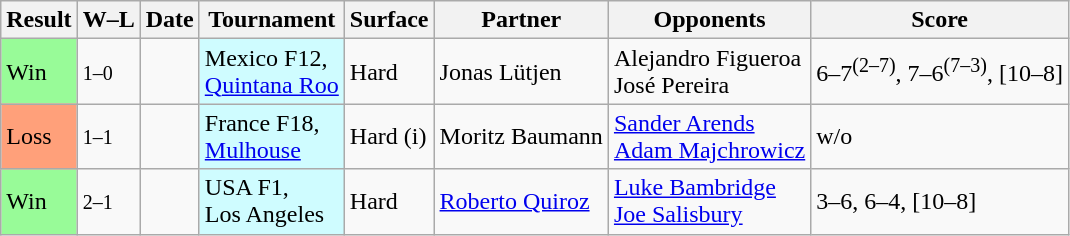<table class="sortable wikitable nowrap">
<tr>
<th>Result</th>
<th class="unsortable">W–L</th>
<th>Date</th>
<th>Tournament</th>
<th>Surface</th>
<th>Partner</th>
<th>Opponents</th>
<th class="unsortable">Score</th>
</tr>
<tr>
<td bgcolor=98FB98>Win</td>
<td><small>1–0</small></td>
<td></td>
<td style="background:#cffcff;">Mexico F12, <br><a href='#'>Quintana Roo</a></td>
<td>Hard</td>
<td> Jonas Lütjen</td>
<td> Alejandro Figueroa<br> José Pereira</td>
<td>6–7<sup>(2–7)</sup>, 7–6<sup>(7–3)</sup>, [10–8]</td>
</tr>
<tr>
<td bgcolor=FFA07A>Loss</td>
<td><small>1–1</small></td>
<td></td>
<td style="background:#cffcff;">France F18, <br><a href='#'>Mulhouse</a></td>
<td>Hard (i)</td>
<td> Moritz Baumann</td>
<td> <a href='#'>Sander Arends</a><br> <a href='#'>Adam Majchrowicz</a></td>
<td>w/o</td>
</tr>
<tr>
<td bgcolor=98FB98>Win</td>
<td><small>2–1</small></td>
<td></td>
<td style="background:#cffcff;">USA F1, <br>Los Angeles</td>
<td>Hard</td>
<td> <a href='#'>Roberto Quiroz</a></td>
<td> <a href='#'>Luke Bambridge</a><br> <a href='#'>Joe Salisbury</a></td>
<td>3–6, 6–4, [10–8]</td>
</tr>
</table>
